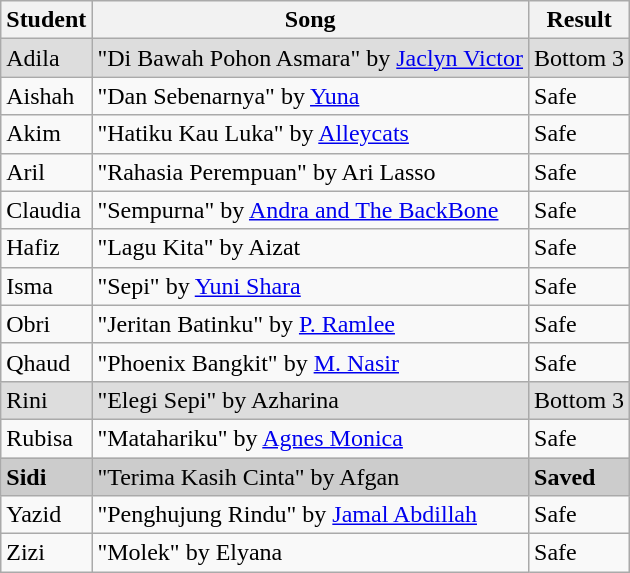<table class="wikitable">
<tr>
<th>Student</th>
<th>Song</th>
<th>Result</th>
</tr>
<tr bgcolor="#DDDDDD">
<td>Adila</td>
<td>"Di Bawah Pohon Asmara" by <a href='#'>Jaclyn Victor</a></td>
<td>Bottom 3</td>
</tr>
<tr>
<td>Aishah</td>
<td>"Dan Sebenarnya" by <a href='#'>Yuna</a></td>
<td>Safe</td>
</tr>
<tr>
<td>Akim</td>
<td>"Hatiku Kau Luka" by <a href='#'>Alleycats</a></td>
<td>Safe</td>
</tr>
<tr>
<td>Aril</td>
<td>"Rahasia Perempuan" by Ari Lasso</td>
<td>Safe</td>
</tr>
<tr>
<td>Claudia</td>
<td>"Sempurna" by <a href='#'>Andra and The BackBone</a></td>
<td>Safe</td>
</tr>
<tr>
<td>Hafiz</td>
<td>"Lagu Kita" by Aizat</td>
<td>Safe</td>
</tr>
<tr>
<td>Isma</td>
<td>"Sepi" by <a href='#'>Yuni Shara</a></td>
<td>Safe</td>
</tr>
<tr>
<td>Obri</td>
<td>"Jeritan Batinku" by <a href='#'>P. Ramlee</a></td>
<td>Safe</td>
</tr>
<tr>
<td>Qhaud</td>
<td>"Phoenix Bangkit" by <a href='#'>M. Nasir</a></td>
<td>Safe</td>
</tr>
<tr bgcolor="#DDDDDD">
<td>Rini</td>
<td>"Elegi Sepi" by Azharina</td>
<td>Bottom 3</td>
</tr>
<tr>
<td>Rubisa</td>
<td>"Matahariku" by <a href='#'>Agnes Monica</a></td>
<td>Safe</td>
</tr>
<tr bgcolor="#CCCCCC">
<td><strong>Sidi</strong></td>
<td>"Terima Kasih Cinta" by Afgan</td>
<td><strong>Saved</strong></td>
</tr>
<tr>
<td>Yazid</td>
<td>"Penghujung Rindu" by <a href='#'>Jamal Abdillah</a></td>
<td>Safe</td>
</tr>
<tr>
<td>Zizi</td>
<td>"Molek" by Elyana</td>
<td>Safe</td>
</tr>
</table>
